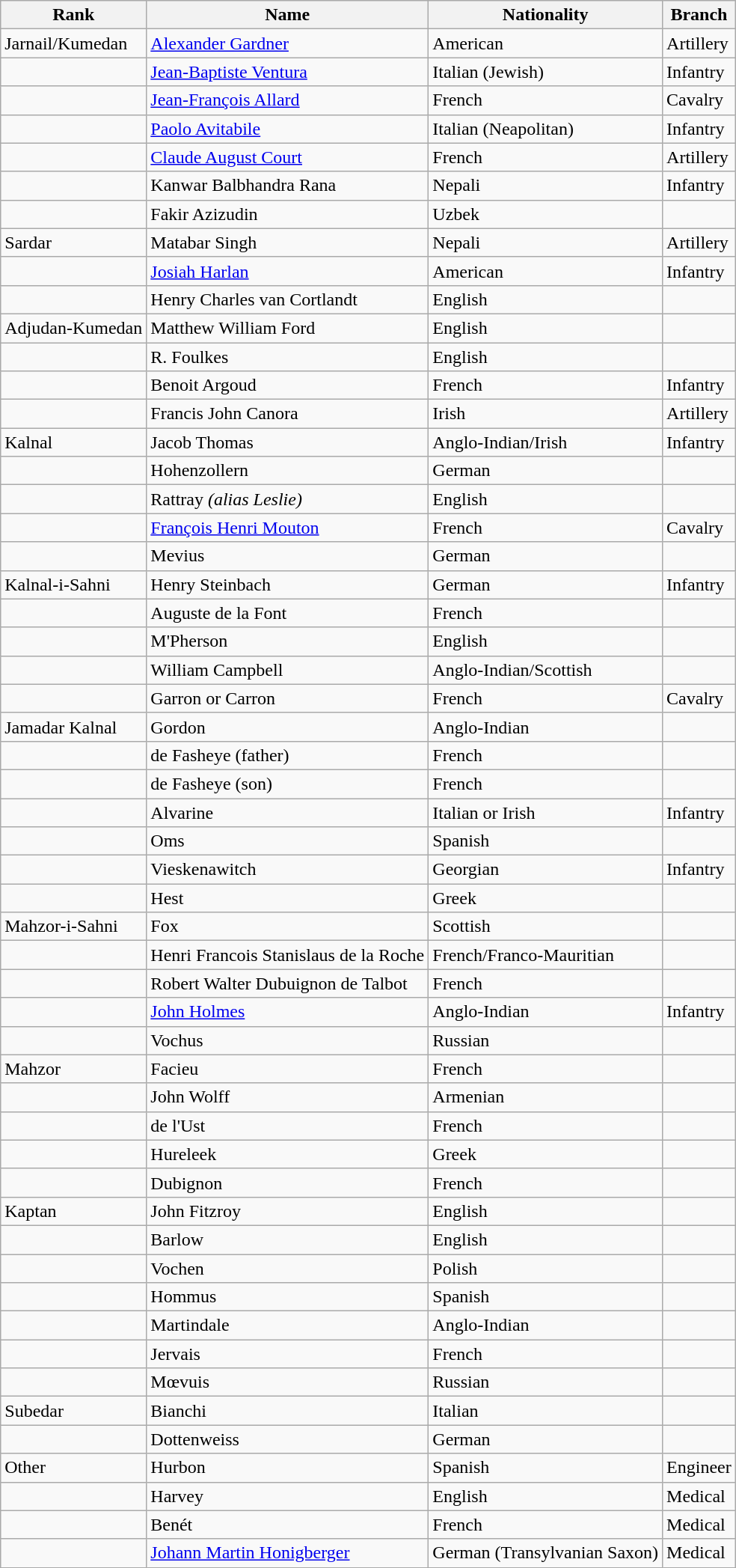<table class="wikitable">
<tr>
<th>Rank</th>
<th>Name</th>
<th>Nationality</th>
<th>Branch</th>
</tr>
<tr>
<td>Jarnail/Kumedan</td>
<td><a href='#'>Alexander Gardner</a></td>
<td>American</td>
<td>Artillery</td>
</tr>
<tr>
<td></td>
<td><a href='#'>Jean-Baptiste Ventura</a></td>
<td>Italian (Jewish)</td>
<td>Infantry</td>
</tr>
<tr>
<td></td>
<td><a href='#'>Jean-François Allard</a></td>
<td>French</td>
<td>Cavalry</td>
</tr>
<tr>
<td></td>
<td><a href='#'>Paolo Avitabile</a></td>
<td>Italian (Neapolitan)</td>
<td>Infantry</td>
</tr>
<tr>
<td></td>
<td><a href='#'>Claude August Court</a></td>
<td>French</td>
<td>Artillery</td>
</tr>
<tr>
<td></td>
<td>Kanwar Balbhandra Rana</td>
<td>Nepali</td>
<td>Infantry</td>
</tr>
<tr>
<td></td>
<td>Fakir Azizudin</td>
<td>Uzbek</td>
<td></td>
</tr>
<tr>
<td>Sardar</td>
<td>Matabar Singh</td>
<td>Nepali</td>
<td>Artillery</td>
</tr>
<tr>
<td></td>
<td><a href='#'>Josiah Harlan</a></td>
<td>American</td>
<td>Infantry</td>
</tr>
<tr>
<td></td>
<td>Henry Charles van Cortlandt</td>
<td>English</td>
<td></td>
</tr>
<tr>
<td>Adjudan-Kumedan</td>
<td>Matthew William Ford</td>
<td>English</td>
<td></td>
</tr>
<tr>
<td></td>
<td>R. Foulkes</td>
<td>English</td>
<td></td>
</tr>
<tr>
<td></td>
<td>Benoit Argoud</td>
<td>French</td>
<td>Infantry</td>
</tr>
<tr>
<td></td>
<td>Francis John Canora</td>
<td>Irish</td>
<td>Artillery</td>
</tr>
<tr>
<td>Kalnal</td>
<td>Jacob Thomas</td>
<td>Anglo-Indian/Irish</td>
<td>Infantry</td>
</tr>
<tr>
<td></td>
<td>Hohenzollern</td>
<td>German</td>
<td></td>
</tr>
<tr>
<td></td>
<td>Rattray <em>(alias Leslie)</em></td>
<td>English</td>
<td></td>
</tr>
<tr>
<td></td>
<td><a href='#'>François Henri Mouton</a></td>
<td>French</td>
<td>Cavalry</td>
</tr>
<tr>
<td></td>
<td>Mevius</td>
<td>German</td>
<td></td>
</tr>
<tr>
<td>Kalnal-i-Sahni</td>
<td>Henry Steinbach</td>
<td>German</td>
<td>Infantry</td>
</tr>
<tr>
<td></td>
<td>Auguste de la Font</td>
<td>French</td>
<td></td>
</tr>
<tr>
<td></td>
<td>M'Pherson</td>
<td>English</td>
<td></td>
</tr>
<tr>
<td></td>
<td>William Campbell</td>
<td>Anglo-Indian/Scottish</td>
<td></td>
</tr>
<tr>
<td></td>
<td>Garron or Carron</td>
<td>French</td>
<td>Cavalry</td>
</tr>
<tr>
<td>Jamadar Kalnal</td>
<td>Gordon</td>
<td>Anglo-Indian</td>
<td></td>
</tr>
<tr>
<td></td>
<td>de Fasheye (father)</td>
<td>French</td>
<td></td>
</tr>
<tr>
<td></td>
<td>de Fasheye (son)</td>
<td>French</td>
<td></td>
</tr>
<tr>
<td></td>
<td>Alvarine</td>
<td>Italian or Irish</td>
<td>Infantry</td>
</tr>
<tr>
<td></td>
<td>Oms</td>
<td>Spanish</td>
<td></td>
</tr>
<tr>
<td></td>
<td>Vieskenawitch</td>
<td>Georgian</td>
<td>Infantry</td>
</tr>
<tr>
<td></td>
<td>Hest</td>
<td>Greek</td>
<td></td>
</tr>
<tr>
<td>Mahzor-i-Sahni</td>
<td>Fox</td>
<td>Scottish</td>
<td></td>
</tr>
<tr>
<td></td>
<td>Henri Francois Stanislaus de la Roche</td>
<td>French/Franco-Mauritian</td>
<td></td>
</tr>
<tr>
<td></td>
<td>Robert Walter Dubuignon de Talbot</td>
<td>French</td>
<td></td>
</tr>
<tr>
<td></td>
<td><a href='#'>John Holmes</a></td>
<td>Anglo-Indian</td>
<td>Infantry</td>
</tr>
<tr>
<td></td>
<td>Vochus</td>
<td>Russian</td>
<td></td>
</tr>
<tr>
<td>Mahzor</td>
<td>Facieu</td>
<td>French</td>
<td></td>
</tr>
<tr>
<td></td>
<td>John Wolff</td>
<td>Armenian</td>
<td></td>
</tr>
<tr>
<td></td>
<td>de l'Ust</td>
<td>French</td>
<td></td>
</tr>
<tr>
<td></td>
<td>Hureleek</td>
<td>Greek</td>
<td></td>
</tr>
<tr>
<td></td>
<td>Dubignon</td>
<td>French</td>
<td></td>
</tr>
<tr>
<td>Kaptan</td>
<td>John Fitzroy</td>
<td>English</td>
<td></td>
</tr>
<tr>
<td></td>
<td>Barlow</td>
<td>English</td>
<td></td>
</tr>
<tr>
<td></td>
<td>Vochen</td>
<td>Polish</td>
<td></td>
</tr>
<tr>
<td></td>
<td>Hommus</td>
<td>Spanish</td>
<td></td>
</tr>
<tr>
<td></td>
<td>Martindale</td>
<td>Anglo-Indian</td>
<td></td>
</tr>
<tr>
<td></td>
<td>Jervais</td>
<td>French</td>
<td></td>
</tr>
<tr>
<td></td>
<td>Mœvuis</td>
<td>Russian</td>
<td></td>
</tr>
<tr>
<td>Subedar</td>
<td>Bianchi</td>
<td>Italian</td>
<td></td>
</tr>
<tr>
<td></td>
<td>Dottenweiss</td>
<td>German</td>
<td></td>
</tr>
<tr>
<td>Other</td>
<td>Hurbon</td>
<td>Spanish</td>
<td>Engineer</td>
</tr>
<tr>
<td></td>
<td>Harvey</td>
<td>English</td>
<td>Medical</td>
</tr>
<tr>
<td></td>
<td>Benét</td>
<td>French</td>
<td>Medical</td>
</tr>
<tr>
<td></td>
<td><a href='#'>Johann Martin Honigberger</a></td>
<td>German (Transylvanian Saxon)</td>
<td>Medical</td>
</tr>
</table>
